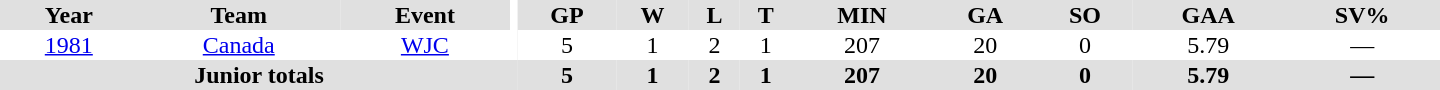<table border="0" cellpadding="1" cellspacing="0" ID="Table3" style="text-align:center; width:60em">
<tr ALIGN="center" bgcolor="#e0e0e0">
<th>Year</th>
<th>Team</th>
<th>Event</th>
<th rowspan="99" bgcolor="#ffffff"></th>
<th>GP</th>
<th>W</th>
<th>L</th>
<th>T</th>
<th>MIN</th>
<th>GA</th>
<th>SO</th>
<th>GAA</th>
<th>SV%</th>
</tr>
<tr>
<td><a href='#'>1981</a></td>
<td><a href='#'>Canada</a></td>
<td><a href='#'>WJC</a></td>
<td>5</td>
<td>1</td>
<td>2</td>
<td>1</td>
<td>207</td>
<td>20</td>
<td>0</td>
<td>5.79</td>
<td>—</td>
</tr>
<tr bgcolor="#e0e0e0">
<th colspan=4>Junior totals</th>
<th>5</th>
<th>1</th>
<th>2</th>
<th>1</th>
<th>207</th>
<th>20</th>
<th>0</th>
<th>5.79</th>
<th>—</th>
</tr>
</table>
